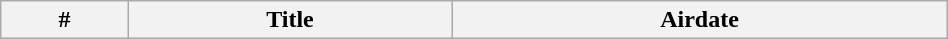<table class="wikitable plainrowheaders" style="width:50%;">
<tr>
<th>#</th>
<th>Title</th>
<th>Airdate<br>








</th>
</tr>
</table>
